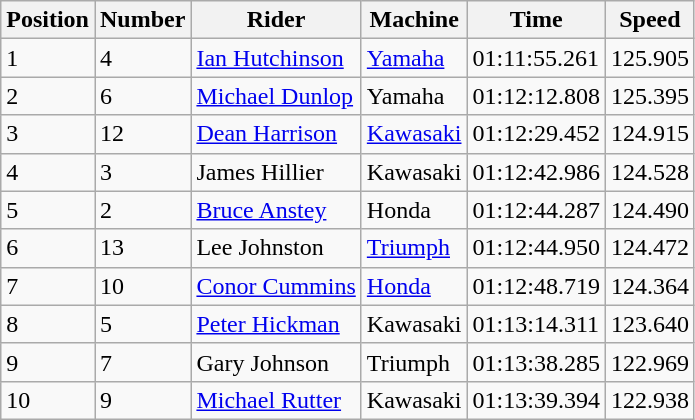<table class="wikitable">
<tr>
<th>Position</th>
<th>Number</th>
<th>Rider</th>
<th>Machine</th>
<th>Time</th>
<th>Speed</th>
</tr>
<tr>
<td>1</td>
<td>4</td>
<td> <a href='#'>Ian Hutchinson</a></td>
<td><a href='#'>Yamaha</a></td>
<td>01:11:55.261</td>
<td>125.905</td>
</tr>
<tr>
<td>2</td>
<td>6</td>
<td> <a href='#'>Michael Dunlop</a></td>
<td>Yamaha</td>
<td>01:12:12.808</td>
<td>125.395</td>
</tr>
<tr>
<td>3</td>
<td>12</td>
<td> <a href='#'>Dean Harrison</a></td>
<td><a href='#'>Kawasaki</a></td>
<td>01:12:29.452</td>
<td>124.915</td>
</tr>
<tr>
<td>4</td>
<td>3</td>
<td> James Hillier</td>
<td>Kawasaki</td>
<td>01:12:42.986</td>
<td>124.528</td>
</tr>
<tr>
<td>5</td>
<td>2</td>
<td> <a href='#'>Bruce Anstey</a></td>
<td>Honda</td>
<td>01:12:44.287</td>
<td>124.490</td>
</tr>
<tr>
<td>6</td>
<td>13</td>
<td> Lee Johnston</td>
<td><a href='#'>Triumph</a></td>
<td>01:12:44.950</td>
<td>124.472</td>
</tr>
<tr>
<td>7</td>
<td>10</td>
<td> <a href='#'>Conor Cummins</a></td>
<td><a href='#'>Honda</a></td>
<td>01:12:48.719</td>
<td>124.364</td>
</tr>
<tr>
<td>8</td>
<td>5</td>
<td> <a href='#'>Peter Hickman</a></td>
<td>Kawasaki</td>
<td>01:13:14.311</td>
<td>123.640</td>
</tr>
<tr>
<td>9</td>
<td>7</td>
<td> Gary Johnson</td>
<td>Triumph</td>
<td>01:13:38.285</td>
<td>122.969</td>
</tr>
<tr>
<td>10</td>
<td>9</td>
<td> <a href='#'>Michael Rutter</a></td>
<td>Kawasaki</td>
<td>01:13:39.394</td>
<td>122.938</td>
</tr>
</table>
